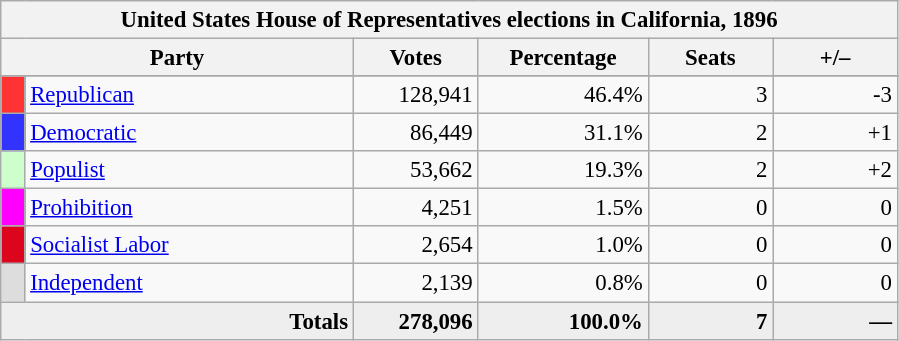<table class="wikitable" style="font-size: 95%;">
<tr>
<th colspan="6">United States House of Representatives elections in California, 1896</th>
</tr>
<tr>
<th colspan=2 style="width: 15em">Party</th>
<th style="width: 5em">Votes</th>
<th style="width: 7em">Percentage</th>
<th style="width: 5em">Seats</th>
<th style="width: 5em">+/–</th>
</tr>
<tr>
</tr>
<tr>
<th style="background-color:#FF3333; width: 3px"></th>
<td style="width: 130px"><a href='#'>Republican</a></td>
<td style="text-align:right;">128,941</td>
<td style="text-align:right;">46.4%</td>
<td style="text-align:right;">3</td>
<td style="text-align:right;">-3</td>
</tr>
<tr>
<th style="background-color:#3333FF; width: 3px"></th>
<td style="width: 130px"><a href='#'>Democratic</a></td>
<td style="text-align:right;">86,449</td>
<td style="text-align:right;">31.1%</td>
<td style="text-align:right;">2</td>
<td style="text-align:right;">+1</td>
</tr>
<tr>
<th style="background-color:#CCFFCC; width: 3px"></th>
<td style="width: 130px"><a href='#'>Populist</a></td>
<td style="text-align:right;">53,662</td>
<td style="text-align:right;">19.3%</td>
<td style="text-align:right;">2</td>
<td style="text-align:right;">+2</td>
</tr>
<tr>
<th style="background-color:#FF00FF; width: 3px"></th>
<td style="width: 130px"><a href='#'>Prohibition</a></td>
<td style="text-align:right;">4,251</td>
<td style="text-align:right;">1.5%</td>
<td style="text-align:right;">0</td>
<td style="text-align:right;">0</td>
</tr>
<tr>
<th style="background-color:#DD051D; width: 3px"></th>
<td style="width: 130px"><a href='#'>Socialist Labor</a></td>
<td style="text-align:right;">2,654</td>
<td style="text-align:right;">1.0%</td>
<td style="text-align:right;">0</td>
<td style="text-align:right;">0</td>
</tr>
<tr>
<th style="background-color:#DDDDDD; width: 3px"></th>
<td style="width: 130px"><a href='#'>Independent</a></td>
<td style="text-align:right;">2,139</td>
<td style="text-align:right;">0.8%</td>
<td style="text-align:right;">0</td>
<td style="text-align:right;">0</td>
</tr>
<tr style="background-color:#EEEEEE;">
<td colspan="2" align="right"><strong>Totals</strong></td>
<td style="text-align:right;"><strong>278,096</strong></td>
<td style="text-align:right;"><strong>100.0%</strong></td>
<td style="text-align:right;"><strong>7</strong></td>
<td style="text-align:right;"><strong>—</strong></td>
</tr>
</table>
